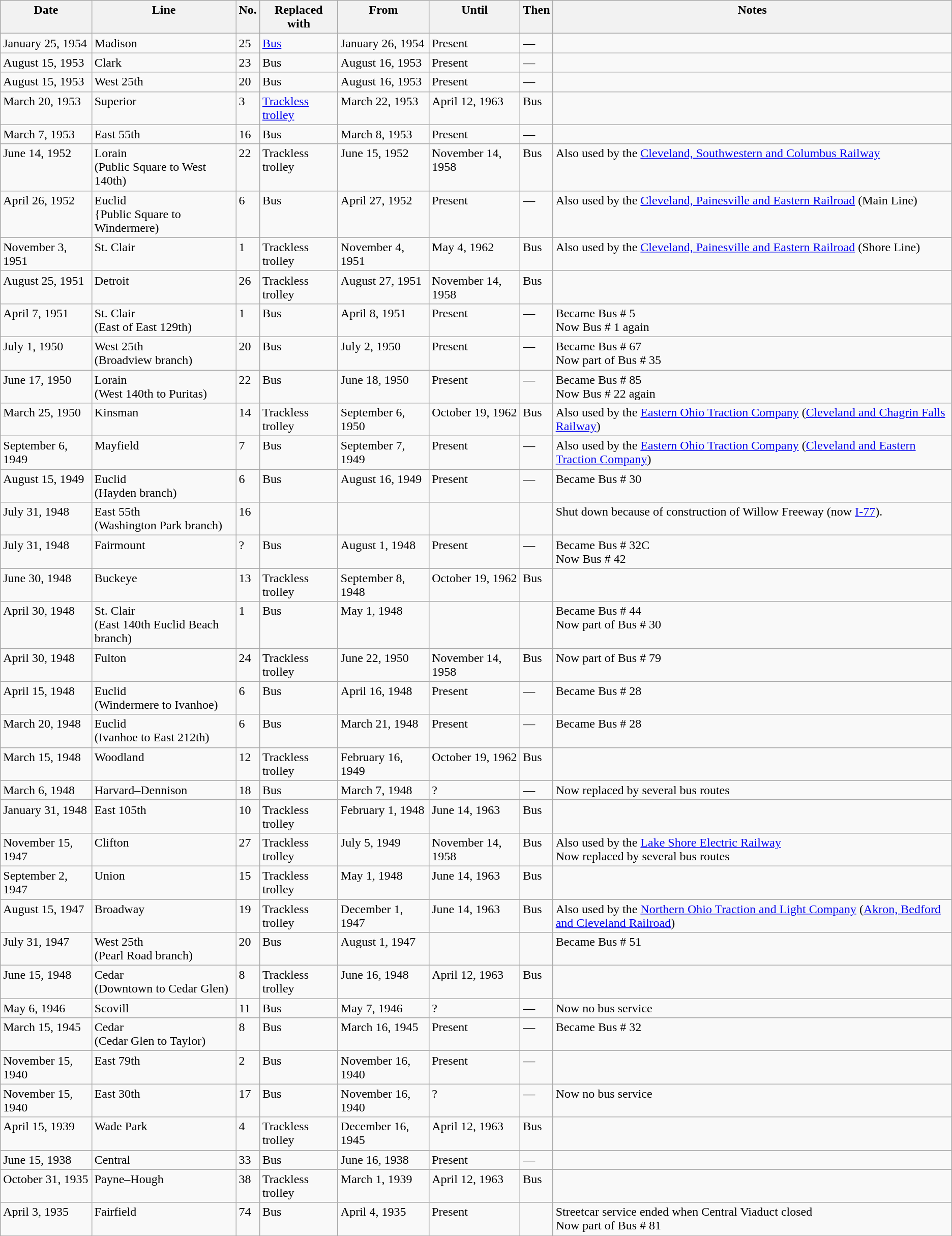<table class="wikitable sortable">
<tr style="vertical-align: top;">
<th>Date</th>
<th>Line</th>
<th>No.</th>
<th>Replaced with</th>
<th>From</th>
<th>Until</th>
<th>Then</th>
<th>Notes</th>
</tr>
<tr style="vertical-align: top;">
<td>January 25, 1954</td>
<td>Madison</td>
<td>25</td>
<td><a href='#'>Bus</a></td>
<td>January 26, 1954</td>
<td>Present</td>
<td>—</td>
<td></td>
</tr>
<tr style="vertical-align: top;">
<td>August 15, 1953</td>
<td>Clark</td>
<td>23</td>
<td>Bus</td>
<td>August 16, 1953</td>
<td>Present</td>
<td>—</td>
<td></td>
</tr>
<tr style="vertical-align: top;">
<td>August 15, 1953</td>
<td>West 25th</td>
<td>20</td>
<td>Bus</td>
<td>August 16, 1953</td>
<td>Present</td>
<td>—</td>
<td></td>
</tr>
<tr style="vertical-align: top;">
<td>March 20, 1953</td>
<td>Superior</td>
<td>3</td>
<td><a href='#'>Trackless trolley</a></td>
<td>March 22, 1953</td>
<td>April 12, 1963</td>
<td>Bus</td>
<td></td>
</tr>
<tr style="vertical-align: top;">
<td>March 7, 1953</td>
<td>East 55th</td>
<td>16</td>
<td>Bus</td>
<td>March 8, 1953</td>
<td>Present</td>
<td>—</td>
<td></td>
</tr>
<tr style="vertical-align: top;">
<td>June 14, 1952</td>
<td>Lorain<br>(Public Square to West 140th)</td>
<td>22</td>
<td>Trackless trolley</td>
<td>June 15, 1952</td>
<td>November 14, 1958</td>
<td>Bus</td>
<td>Also used by the <a href='#'>Cleveland, Southwestern and Columbus Railway</a></td>
</tr>
<tr style="vertical-align: top;">
<td>April 26, 1952</td>
<td>Euclid<br>{Public Square to Windermere)</td>
<td>6</td>
<td>Bus</td>
<td>April 27, 1952</td>
<td>Present</td>
<td>—</td>
<td>Also used by the <a href='#'>Cleveland, Painesville and Eastern Railroad</a> (Main Line)</td>
</tr>
<tr style="vertical-align: top;">
<td>November 3, 1951</td>
<td>St. Clair</td>
<td>1</td>
<td>Trackless trolley</td>
<td>November 4, 1951</td>
<td>May 4, 1962</td>
<td>Bus</td>
<td>Also used by the <a href='#'>Cleveland, Painesville and Eastern Railroad</a> (Shore Line)</td>
</tr>
<tr style="vertical-align: top;">
<td>August 25, 1951</td>
<td>Detroit</td>
<td>26</td>
<td>Trackless trolley</td>
<td>August 27, 1951</td>
<td>November 14, 1958</td>
<td>Bus</td>
<td></td>
</tr>
<tr style="vertical-align: top;">
<td>April 7, 1951</td>
<td>St. Clair<br>(East of East 129th)</td>
<td>1</td>
<td>Bus</td>
<td>April 8, 1951</td>
<td>Present</td>
<td>—</td>
<td>Became Bus # 5<br>Now Bus # 1 again</td>
</tr>
<tr style="vertical-align: top;">
<td>July 1, 1950</td>
<td>West 25th<br>(Broadview branch)</td>
<td>20</td>
<td>Bus</td>
<td>July 2, 1950</td>
<td>Present</td>
<td>—</td>
<td>Became Bus # 67<br>Now part of Bus # 35</td>
</tr>
<tr style="vertical-align: top;">
<td>June 17, 1950</td>
<td>Lorain<br>(West 140th to Puritas)</td>
<td>22</td>
<td>Bus</td>
<td>June 18, 1950</td>
<td>Present</td>
<td>—</td>
<td>Became Bus # 85<br>Now Bus # 22 again</td>
</tr>
<tr style="vertical-align: top;">
<td>March 25, 1950</td>
<td>Kinsman</td>
<td>14</td>
<td>Trackless trolley</td>
<td>September 6, 1950</td>
<td>October 19, 1962</td>
<td>Bus</td>
<td>Also used by the <a href='#'>Eastern Ohio Traction Company</a> (<a href='#'>Cleveland and Chagrin Falls Railway</a>)</td>
</tr>
<tr style="vertical-align: top;">
<td>September 6, 1949</td>
<td>Mayfield</td>
<td>7</td>
<td>Bus</td>
<td>September 7, 1949</td>
<td>Present</td>
<td>—</td>
<td>Also used by the <a href='#'>Eastern Ohio Traction Company</a> (<a href='#'>Cleveland and Eastern Traction Company</a>)</td>
</tr>
<tr style="vertical-align: top;">
<td>August 15, 1949</td>
<td>Euclid<br>(Hayden branch)</td>
<td>6</td>
<td>Bus</td>
<td>August 16, 1949</td>
<td>Present</td>
<td>—</td>
<td>Became Bus # 30</td>
</tr>
<tr style="vertical-align: top;">
<td>July 31, 1948</td>
<td>East 55th<br>(Washington Park branch)</td>
<td>16</td>
<td></td>
<td></td>
<td></td>
<td></td>
<td>Shut down because of construction of Willow Freeway (now <a href='#'>I-77</a>).</td>
</tr>
<tr style="vertical-align: top;">
<td>July 31, 1948</td>
<td>Fairmount</td>
<td>?</td>
<td>Bus</td>
<td>August 1, 1948</td>
<td>Present</td>
<td>—</td>
<td>Became Bus # 32C<br>Now Bus # 42</td>
</tr>
<tr style="vertical-align: top;">
<td>June 30, 1948</td>
<td>Buckeye</td>
<td>13</td>
<td>Trackless trolley</td>
<td>September 8, 1948</td>
<td>October 19, 1962</td>
<td>Bus</td>
<td></td>
</tr>
<tr style="vertical-align: top;">
<td>April 30, 1948</td>
<td>St. Clair<br>(East 140th Euclid Beach branch)</td>
<td>1</td>
<td>Bus</td>
<td>May 1, 1948</td>
<td></td>
<td></td>
<td>Became Bus # 44<br>Now part of Bus # 30</td>
</tr>
<tr style="vertical-align: top;">
<td>April 30, 1948</td>
<td>Fulton</td>
<td>24</td>
<td>Trackless trolley</td>
<td>June 22, 1950</td>
<td>November 14, 1958</td>
<td>Bus</td>
<td>Now part of Bus # 79</td>
</tr>
<tr style="vertical-align: top;">
<td>April 15, 1948</td>
<td>Euclid<br>(Windermere to Ivanhoe)</td>
<td>6</td>
<td>Bus</td>
<td>April 16, 1948</td>
<td>Present</td>
<td>—</td>
<td>Became Bus # 28</td>
</tr>
<tr style="vertical-align: top;">
<td>March 20, 1948</td>
<td>Euclid<br>(Ivanhoe to East 212th)</td>
<td>6</td>
<td>Bus</td>
<td>March 21, 1948</td>
<td>Present</td>
<td>—</td>
<td>Became Bus # 28</td>
</tr>
<tr style="vertical-align: top;">
<td>March 15, 1948</td>
<td>Woodland</td>
<td>12</td>
<td>Trackless trolley</td>
<td>February 16, 1949</td>
<td>October 19, 1962</td>
<td>Bus</td>
<td></td>
</tr>
<tr style="vertical-align: top;">
<td>March 6, 1948</td>
<td>Harvard–Dennison</td>
<td>18</td>
<td>Bus</td>
<td>March 7, 1948</td>
<td>?</td>
<td>—</td>
<td>Now replaced by several bus routes</td>
</tr>
<tr style="vertical-align: top;">
<td>January 31, 1948</td>
<td>East 105th</td>
<td>10</td>
<td>Trackless trolley</td>
<td>February 1, 1948</td>
<td>June 14, 1963</td>
<td>Bus</td>
<td></td>
</tr>
<tr style="vertical-align: top;">
<td>November 15, 1947</td>
<td>Clifton</td>
<td>27</td>
<td>Trackless trolley</td>
<td>July 5, 1949</td>
<td>November 14, 1958</td>
<td>Bus</td>
<td>Also used by the <a href='#'>Lake Shore Electric Railway</a><br>Now replaced by several bus routes</td>
</tr>
<tr style="vertical-align: top;">
<td>September 2, 1947</td>
<td>Union</td>
<td>15</td>
<td>Trackless trolley</td>
<td>May 1, 1948</td>
<td>June 14, 1963</td>
<td>Bus</td>
<td></td>
</tr>
<tr style="vertical-align: top;">
<td>August 15, 1947</td>
<td>Broadway</td>
<td>19</td>
<td>Trackless trolley</td>
<td>December 1, 1947</td>
<td>June 14, 1963</td>
<td>Bus</td>
<td>Also used by the <a href='#'>Northern Ohio Traction and Light Company</a> (<a href='#'>Akron, Bedford and Cleveland Railroad</a>)</td>
</tr>
<tr style="vertical-align: top;">
<td>July 31, 1947</td>
<td>West 25th<br>(Pearl Road branch)</td>
<td>20</td>
<td>Bus</td>
<td>August 1, 1947</td>
<td></td>
<td></td>
<td>Became Bus # 51</td>
</tr>
<tr style="vertical-align: top;">
<td>June 15, 1948</td>
<td>Cedar<br>(Downtown to Cedar Glen)</td>
<td>8</td>
<td>Trackless trolley</td>
<td>June 16, 1948</td>
<td>April 12, 1963</td>
<td>Bus</td>
<td></td>
</tr>
<tr style="vertical-align: top;">
<td>May 6, 1946</td>
<td>Scovill</td>
<td>11</td>
<td>Bus</td>
<td>May 7, 1946</td>
<td>?</td>
<td>—</td>
<td>Now no bus service</td>
</tr>
<tr style="vertical-align: top;">
<td>March 15, 1945</td>
<td>Cedar<br>(Cedar Glen to Taylor)</td>
<td>8</td>
<td>Bus</td>
<td>March 16, 1945</td>
<td>Present</td>
<td>—</td>
<td>Became Bus # 32</td>
</tr>
<tr style="vertical-align: top;">
<td>November 15, 1940</td>
<td>East 79th</td>
<td>2</td>
<td>Bus</td>
<td>November 16, 1940</td>
<td>Present</td>
<td>—</td>
<td></td>
</tr>
<tr style="vertical-align: top;">
<td>November 15, 1940</td>
<td>East 30th</td>
<td>17</td>
<td>Bus</td>
<td>November 16, 1940</td>
<td>?</td>
<td>—</td>
<td>Now no bus service</td>
</tr>
<tr style="vertical-align: top;">
<td>April 15, 1939</td>
<td>Wade Park</td>
<td>4</td>
<td>Trackless trolley</td>
<td>December 16, 1945</td>
<td>April 12, 1963</td>
<td>Bus</td>
<td></td>
</tr>
<tr style="vertical-align: top;">
<td>June 15, 1938</td>
<td>Central</td>
<td>33</td>
<td>Bus</td>
<td>June 16, 1938</td>
<td>Present</td>
<td>—</td>
<td></td>
</tr>
<tr style="vertical-align: top;">
<td>October 31, 1935</td>
<td>Payne–Hough</td>
<td>38</td>
<td>Trackless trolley</td>
<td>March 1, 1939</td>
<td>April 12, 1963</td>
<td>Bus</td>
<td></td>
</tr>
<tr style="vertical-align: top;">
<td>April 3, 1935</td>
<td>Fairfield</td>
<td>74</td>
<td>Bus</td>
<td>April 4, 1935</td>
<td>Present</td>
<td></td>
<td>Streetcar service ended when Central Viaduct closed<br>Now part of Bus # 81</td>
</tr>
</table>
